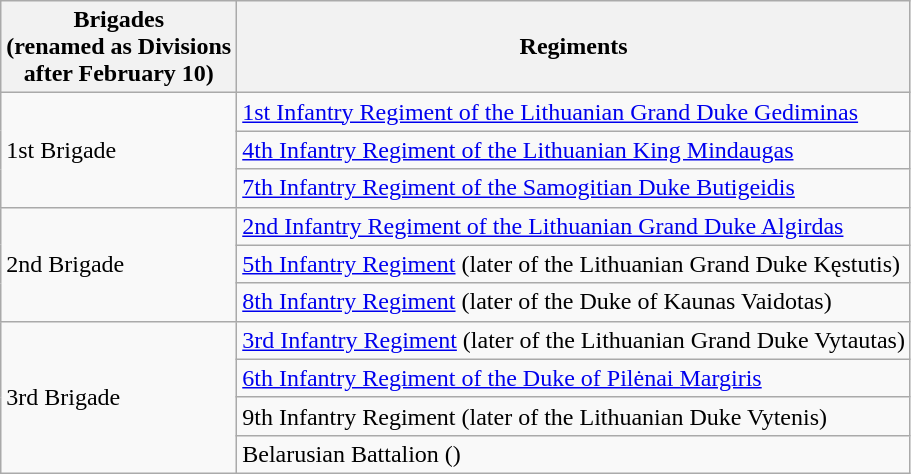<table class="wikitable">
<tr>
<th>Brigades <br> (renamed as Divisions <br> after February 10)</th>
<th>Regiments</th>
</tr>
<tr>
<td rowspan="3">1st Brigade</td>
<td><a href='#'>1st Infantry Regiment of the Lithuanian Grand Duke Gediminas</a></td>
</tr>
<tr>
<td><a href='#'>4th Infantry Regiment of the Lithuanian King Mindaugas</a></td>
</tr>
<tr>
<td><a href='#'>7th Infantry Regiment of the Samogitian Duke Butigeidis</a></td>
</tr>
<tr>
<td rowspan="3">2nd Brigade</td>
<td><a href='#'>2nd Infantry Regiment of the Lithuanian Grand Duke Algirdas</a></td>
</tr>
<tr>
<td><a href='#'>5th Infantry Regiment</a> (later of the Lithuanian Grand Duke Kęstutis)</td>
</tr>
<tr>
<td><a href='#'>8th Infantry Regiment</a> (later of the Duke of Kaunas Vaidotas)</td>
</tr>
<tr>
<td rowspan="4">3rd Brigade</td>
<td><a href='#'>3rd Infantry Regiment</a> (later of the Lithuanian Grand Duke Vytautas)</td>
</tr>
<tr>
<td><a href='#'>6th Infantry Regiment of the Duke of Pilėnai Margiris</a></td>
</tr>
<tr>
<td>9th Infantry Regiment (later of the Lithuanian Duke Vytenis)</td>
</tr>
<tr>
<td>Belarusian Battalion ()</td>
</tr>
</table>
